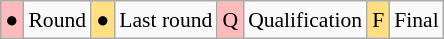<table class="wikitable" style="margin:0.5em auto; font-size:90%; line-height:1.25em;">
<tr>
<td bgcolor="#FFBBBB" align=center>●</td>
<td>Round</td>
<td bgcolor="#FFDF80" align=center>●</td>
<td>Last round</td>
<td bgcolor="#FFBBBB" align=center>Q</td>
<td>Qualification</td>
<td bgcolor="#FFDF80" align=center>F</td>
<td>Final</td>
</tr>
</table>
